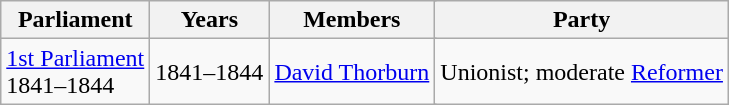<table class="wikitable">
<tr>
<th>Parliament</th>
<th>Years</th>
<th colspan="2">Members</th>
<th>Party</th>
</tr>
<tr>
<td><a href='#'>1st Parliament</a><br>1841–1844</td>
<td>1841–1844</td>
<td colspan = "2"><a href='#'>David Thorburn</a></td>
<td>Unionist;  moderate <a href='#'>Reformer</a></td>
</tr>
</table>
